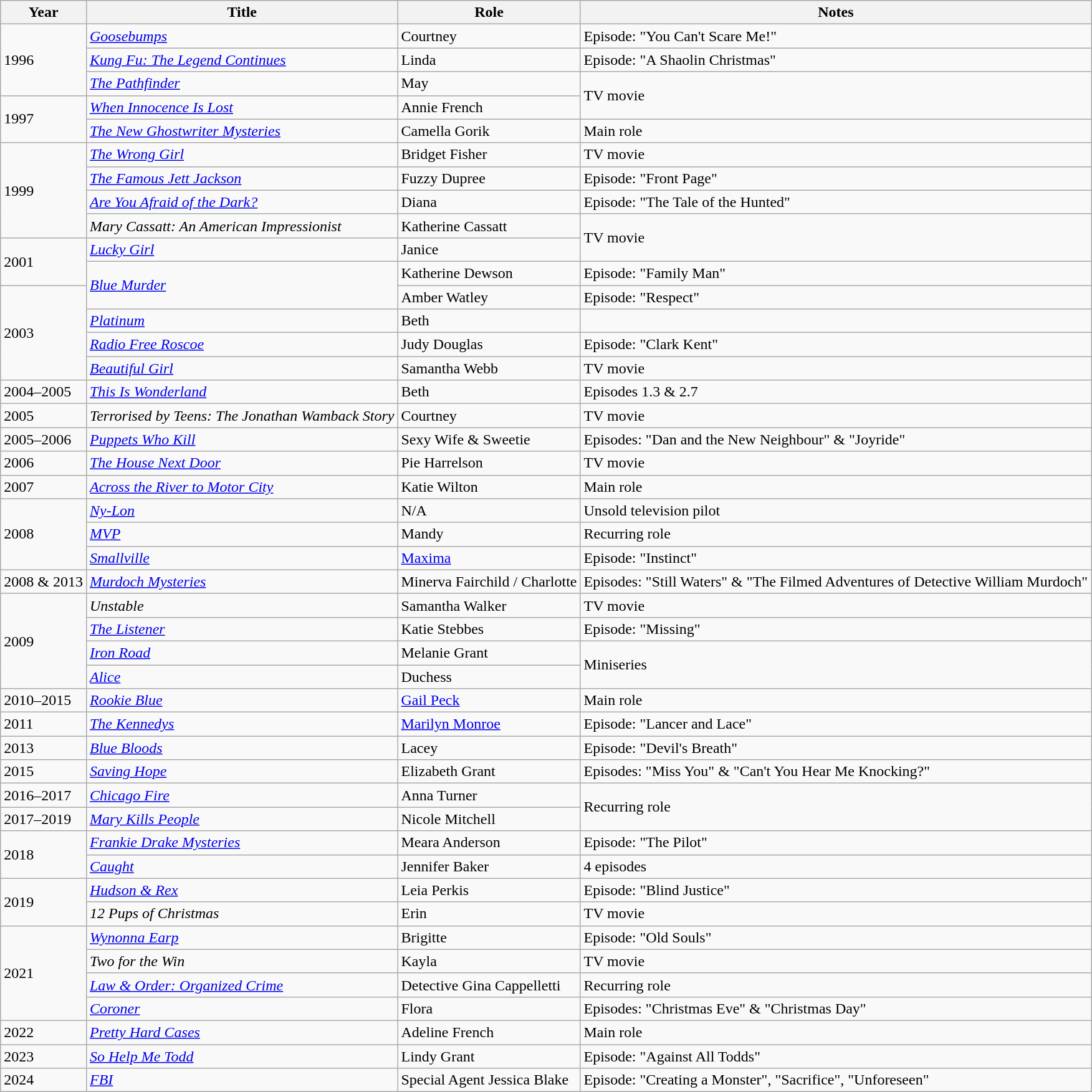<table class="wikitable sortable">
<tr>
<th>Year</th>
<th>Title</th>
<th>Role</th>
<th class="unsortable">Notes</th>
</tr>
<tr>
<td rowspan=3>1996</td>
<td><em><a href='#'>Goosebumps</a></em></td>
<td>Courtney</td>
<td>Episode: "You Can't Scare Me!"</td>
</tr>
<tr>
<td><em><a href='#'>Kung Fu: The Legend Continues</a></em></td>
<td>Linda</td>
<td>Episode: "A Shaolin Christmas"</td>
</tr>
<tr>
<td data-sort-value="Pathfinder, The"><em><a href='#'>The Pathfinder</a></em></td>
<td>May</td>
<td rowspan=2>TV movie</td>
</tr>
<tr>
<td rowspan=2>1997</td>
<td><em><a href='#'>When Innocence Is Lost</a></em></td>
<td>Annie French</td>
</tr>
<tr>
<td data-sort-value="New Ghostwriter Mysteries, The"><em><a href='#'>The New Ghostwriter Mysteries</a></em></td>
<td>Camella Gorik</td>
<td>Main role</td>
</tr>
<tr>
<td rowspan=4>1999</td>
<td data-sort-value="Wrong Girl, The"><em><a href='#'>The Wrong Girl</a></em></td>
<td>Bridget Fisher</td>
<td>TV movie</td>
</tr>
<tr>
<td data-sort-value="Famous Jett Jackson, The"><em><a href='#'>The Famous Jett Jackson</a></em></td>
<td>Fuzzy Dupree</td>
<td>Episode: "Front Page"</td>
</tr>
<tr>
<td><em><a href='#'>Are You Afraid of the Dark?</a></em></td>
<td>Diana</td>
<td>Episode: "The Tale of the Hunted"</td>
</tr>
<tr>
<td><em>Mary Cassatt: An American Impressionist</em></td>
<td>Katherine Cassatt</td>
<td rowspan=2>TV movie</td>
</tr>
<tr>
<td rowspan=2>2001</td>
<td><em><a href='#'>Lucky Girl</a></em></td>
<td>Janice</td>
</tr>
<tr>
<td rowspan=2><em><a href='#'>Blue Murder</a></em></td>
<td>Katherine Dewson</td>
<td>Episode: "Family Man"</td>
</tr>
<tr>
<td rowspan=4>2003</td>
<td>Amber Watley</td>
<td>Episode: "Respect"</td>
</tr>
<tr>
<td><em><a href='#'>Platinum</a></em></td>
<td>Beth</td>
<td></td>
</tr>
<tr>
<td><em><a href='#'>Radio Free Roscoe</a></em></td>
<td>Judy Douglas</td>
<td>Episode: "Clark Kent"</td>
</tr>
<tr>
<td><em><a href='#'>Beautiful Girl</a></em></td>
<td>Samantha Webb</td>
<td>TV movie</td>
</tr>
<tr>
<td>2004–2005</td>
<td><em><a href='#'>This Is Wonderland</a></em></td>
<td>Beth</td>
<td>Episodes 1.3 & 2.7</td>
</tr>
<tr>
<td>2005</td>
<td><em>Terrorised by Teens: The Jonathan Wamback Story</em></td>
<td>Courtney</td>
<td>TV movie</td>
</tr>
<tr>
<td>2005–2006</td>
<td><em><a href='#'>Puppets Who Kill</a></em></td>
<td>Sexy Wife & Sweetie</td>
<td>Episodes: "Dan and the New Neighbour" & "Joyride"</td>
</tr>
<tr>
<td>2006</td>
<td data-sort-value="House Next Door, The"><em><a href='#'>The House Next Door</a></em></td>
<td>Pie Harrelson</td>
<td>TV movie</td>
</tr>
<tr>
<td>2007</td>
<td><em><a href='#'>Across the River to Motor City</a></em></td>
<td>Katie Wilton</td>
<td>Main role</td>
</tr>
<tr>
<td rowspan=3>2008</td>
<td><em><a href='#'>Ny-Lon</a></em></td>
<td>N/A</td>
<td>Unsold television pilot</td>
</tr>
<tr>
<td><em><a href='#'>MVP</a></em></td>
<td>Mandy</td>
<td>Recurring role</td>
</tr>
<tr>
<td><em><a href='#'>Smallville</a></em></td>
<td><a href='#'>Maxima</a></td>
<td>Episode: "Instinct"</td>
</tr>
<tr>
<td>2008 & 2013</td>
<td><em><a href='#'>Murdoch Mysteries</a></em></td>
<td>Minerva Fairchild / Charlotte</td>
<td>Episodes: "Still Waters" & "The Filmed Adventures of Detective William Murdoch"</td>
</tr>
<tr>
<td rowspan=4>2009</td>
<td><em>Unstable</em></td>
<td>Samantha Walker</td>
<td>TV movie</td>
</tr>
<tr>
<td data-sort-value="Listener, The"><em><a href='#'>The Listener</a></em></td>
<td>Katie Stebbes</td>
<td>Episode: "Missing"</td>
</tr>
<tr>
<td><em><a href='#'>Iron Road</a></em></td>
<td>Melanie Grant</td>
<td rowspan=2>Miniseries</td>
</tr>
<tr>
<td><em><a href='#'>Alice</a></em></td>
<td>Duchess</td>
</tr>
<tr>
<td>2010–2015</td>
<td><em><a href='#'>Rookie Blue</a></em></td>
<td><a href='#'>Gail Peck</a></td>
<td>Main role</td>
</tr>
<tr>
<td>2011</td>
<td data-sort-value="Kennedys, The"><em><a href='#'>The Kennedys</a></em></td>
<td><a href='#'>Marilyn Monroe</a></td>
<td>Episode: "Lancer and Lace"</td>
</tr>
<tr>
<td>2013</td>
<td><em><a href='#'>Blue Bloods</a></em></td>
<td>Lacey</td>
<td>Episode: "Devil's Breath"</td>
</tr>
<tr>
<td>2015</td>
<td><em><a href='#'>Saving Hope</a></em></td>
<td>Elizabeth Grant</td>
<td>Episodes: "Miss You" & "Can't You Hear Me Knocking?"</td>
</tr>
<tr>
<td>2016–2017</td>
<td><em><a href='#'>Chicago Fire</a></em></td>
<td>Anna Turner</td>
<td rowspan=2>Recurring role</td>
</tr>
<tr>
<td>2017–2019</td>
<td><em><a href='#'>Mary Kills People</a></em></td>
<td>Nicole Mitchell</td>
</tr>
<tr>
<td rowspan=2>2018</td>
<td><em><a href='#'>Frankie Drake Mysteries</a></em></td>
<td>Meara Anderson</td>
<td>Episode: "The Pilot"</td>
</tr>
<tr>
<td><em><a href='#'>Caught</a></em></td>
<td>Jennifer Baker</td>
<td>4 episodes</td>
</tr>
<tr>
<td rowspan=2>2019</td>
<td><em><a href='#'>Hudson & Rex</a></em></td>
<td>Leia Perkis</td>
<td>Episode: "Blind Justice"</td>
</tr>
<tr>
<td><em>12 Pups of Christmas</em></td>
<td>Erin</td>
<td>TV movie</td>
</tr>
<tr>
<td rowspan=4>2021</td>
<td><em><a href='#'>Wynonna Earp</a></em></td>
<td>Brigitte</td>
<td>Episode:  "Old Souls"</td>
</tr>
<tr>
<td><em>Two for the Win</em></td>
<td>Kayla</td>
<td>TV movie</td>
</tr>
<tr>
<td><em><a href='#'>Law & Order: Organized Crime</a></em></td>
<td>Detective Gina Cappelletti</td>
<td>Recurring role</td>
</tr>
<tr>
<td><em><a href='#'>Coroner</a></em></td>
<td>Flora</td>
<td>Episodes: "Christmas Eve" & "Christmas Day"</td>
</tr>
<tr>
<td>2022</td>
<td><em><a href='#'>Pretty Hard Cases</a></em></td>
<td>Adeline French</td>
<td>Main role</td>
</tr>
<tr>
<td>2023</td>
<td><em><a href='#'>So Help Me Todd</a></em></td>
<td>Lindy Grant</td>
<td>Episode: "Against All Todds"</td>
</tr>
<tr>
<td>2024</td>
<td><em><a href='#'>FBI</a></em></td>
<td>Special Agent Jessica Blake</td>
<td>Episode: "Creating a Monster", "Sacrifice", "Unforeseen"</td>
</tr>
</table>
